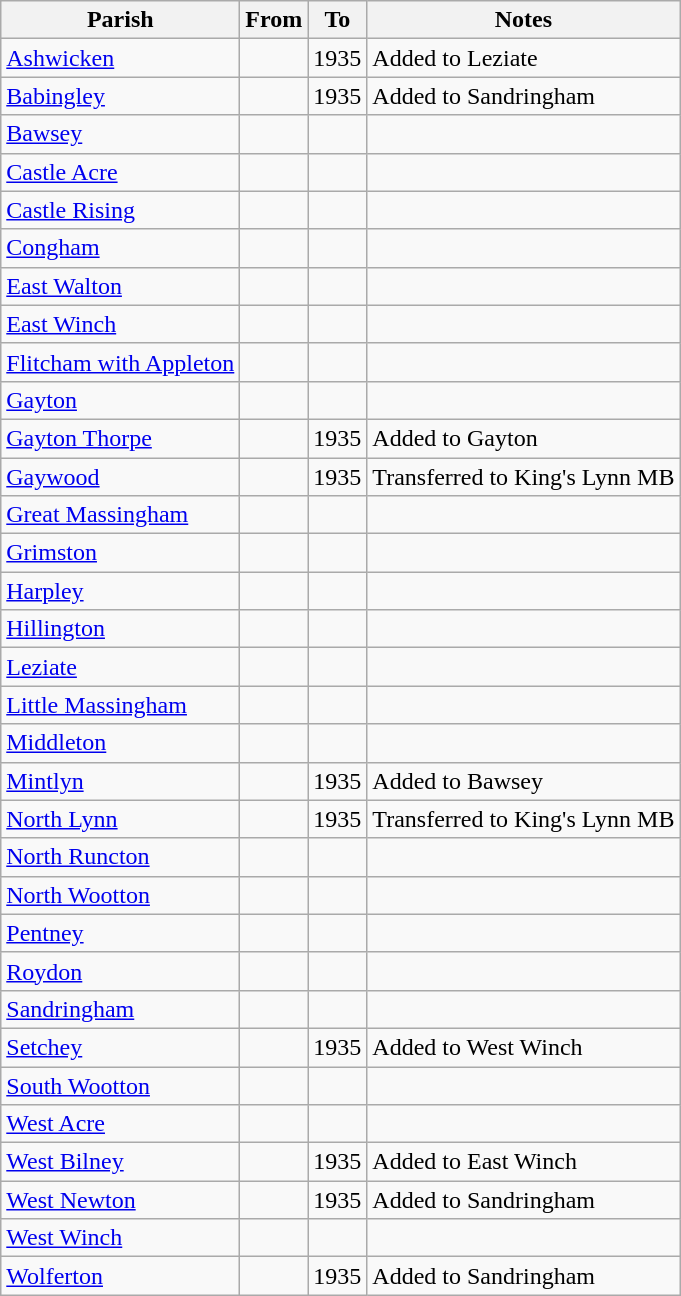<table class="wikitable">
<tr>
<th>Parish</th>
<th>From</th>
<th>To</th>
<th>Notes</th>
</tr>
<tr>
<td><a href='#'>Ashwicken</a></td>
<td></td>
<td>1935</td>
<td>Added to Leziate</td>
</tr>
<tr>
<td><a href='#'>Babingley</a></td>
<td></td>
<td>1935</td>
<td>Added to Sandringham</td>
</tr>
<tr>
<td><a href='#'>Bawsey</a></td>
<td></td>
<td></td>
<td></td>
</tr>
<tr>
<td><a href='#'>Castle Acre</a></td>
<td></td>
<td></td>
<td></td>
</tr>
<tr>
<td><a href='#'>Castle Rising</a></td>
<td></td>
<td></td>
<td></td>
</tr>
<tr>
<td><a href='#'>Congham</a></td>
<td></td>
<td></td>
<td></td>
</tr>
<tr>
<td><a href='#'>East Walton</a></td>
<td></td>
<td></td>
<td></td>
</tr>
<tr>
<td><a href='#'>East Winch</a></td>
<td></td>
<td></td>
<td></td>
</tr>
<tr>
<td><a href='#'>Flitcham with Appleton</a></td>
<td></td>
<td></td>
<td></td>
</tr>
<tr>
<td><a href='#'>Gayton</a></td>
<td></td>
<td></td>
<td></td>
</tr>
<tr>
<td><a href='#'>Gayton Thorpe</a></td>
<td></td>
<td>1935</td>
<td>Added to Gayton</td>
</tr>
<tr>
<td><a href='#'>Gaywood</a></td>
<td></td>
<td>1935</td>
<td>Transferred to King's Lynn MB</td>
</tr>
<tr>
<td><a href='#'>Great Massingham</a></td>
<td></td>
<td></td>
<td></td>
</tr>
<tr>
<td><a href='#'>Grimston</a></td>
<td></td>
<td></td>
<td></td>
</tr>
<tr>
<td><a href='#'>Harpley</a></td>
<td></td>
<td></td>
<td></td>
</tr>
<tr>
<td><a href='#'>Hillington</a></td>
<td></td>
<td></td>
<td></td>
</tr>
<tr>
<td><a href='#'>Leziate</a></td>
<td></td>
<td></td>
<td></td>
</tr>
<tr>
<td><a href='#'>Little Massingham</a></td>
<td></td>
<td></td>
<td></td>
</tr>
<tr>
<td><a href='#'>Middleton</a></td>
<td></td>
<td></td>
<td></td>
</tr>
<tr>
<td><a href='#'>Mintlyn</a></td>
<td></td>
<td>1935</td>
<td>Added to Bawsey</td>
</tr>
<tr>
<td><a href='#'>North Lynn</a></td>
<td></td>
<td>1935</td>
<td>Transferred to King's Lynn MB</td>
</tr>
<tr>
<td><a href='#'>North Runcton</a></td>
<td></td>
<td></td>
<td></td>
</tr>
<tr>
<td><a href='#'>North Wootton</a></td>
<td></td>
<td></td>
<td></td>
</tr>
<tr>
<td><a href='#'>Pentney</a></td>
<td></td>
<td></td>
<td></td>
</tr>
<tr>
<td><a href='#'>Roydon</a></td>
<td></td>
<td></td>
<td></td>
</tr>
<tr>
<td><a href='#'>Sandringham</a></td>
<td></td>
<td></td>
<td></td>
</tr>
<tr>
<td><a href='#'>Setchey</a></td>
<td></td>
<td>1935</td>
<td>Added to West Winch</td>
</tr>
<tr>
<td><a href='#'>South Wootton</a></td>
<td></td>
<td></td>
<td></td>
</tr>
<tr>
<td><a href='#'>West Acre</a></td>
<td></td>
<td></td>
<td></td>
</tr>
<tr>
<td><a href='#'>West Bilney</a></td>
<td></td>
<td>1935</td>
<td>Added to East Winch</td>
</tr>
<tr>
<td><a href='#'>West Newton</a></td>
<td></td>
<td>1935</td>
<td>Added to Sandringham</td>
</tr>
<tr>
<td><a href='#'>West Winch</a></td>
<td></td>
<td></td>
<td></td>
</tr>
<tr>
<td><a href='#'>Wolferton</a></td>
<td></td>
<td>1935</td>
<td>Added to Sandringham</td>
</tr>
</table>
